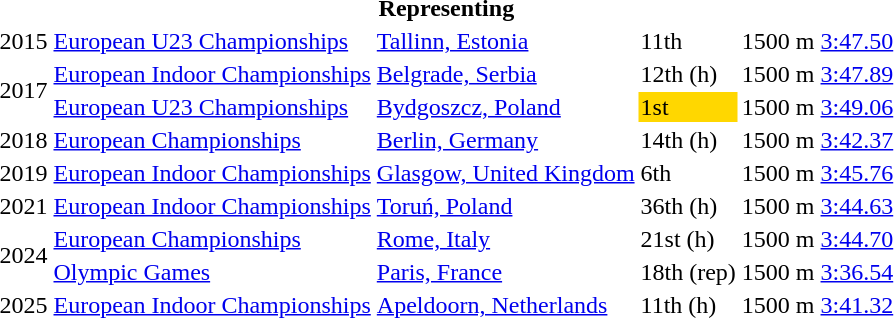<table>
<tr>
<th colspan="6">Representing </th>
</tr>
<tr>
<td>2015</td>
<td><a href='#'>European U23 Championships</a></td>
<td><a href='#'>Tallinn, Estonia</a></td>
<td>11th</td>
<td>1500 m</td>
<td><a href='#'>3:47.50</a></td>
</tr>
<tr>
<td rowspan=2>2017</td>
<td><a href='#'>European Indoor Championships</a></td>
<td><a href='#'>Belgrade, Serbia</a></td>
<td>12th (h)</td>
<td>1500 m</td>
<td><a href='#'>3:47.89</a></td>
</tr>
<tr>
<td><a href='#'>European U23 Championships</a></td>
<td><a href='#'>Bydgoszcz, Poland</a></td>
<td bgcolor=gold>1st</td>
<td>1500 m</td>
<td><a href='#'>3:49.06</a></td>
</tr>
<tr>
<td>2018</td>
<td><a href='#'>European Championships</a></td>
<td><a href='#'>Berlin, Germany</a></td>
<td>14th (h)</td>
<td>1500 m</td>
<td><a href='#'>3:42.37</a></td>
</tr>
<tr>
<td>2019</td>
<td><a href='#'>European Indoor Championships</a></td>
<td><a href='#'>Glasgow, United Kingdom</a></td>
<td>6th</td>
<td>1500 m</td>
<td><a href='#'>3:45.76</a></td>
</tr>
<tr>
<td>2021</td>
<td><a href='#'>European Indoor Championships</a></td>
<td><a href='#'>Toruń, Poland</a></td>
<td>36th (h)</td>
<td>1500 m</td>
<td><a href='#'>3:44.63</a></td>
</tr>
<tr>
<td rowspan=2>2024</td>
<td><a href='#'>European Championships</a></td>
<td><a href='#'>Rome, Italy</a></td>
<td>21st (h)</td>
<td>1500 m</td>
<td><a href='#'>3:44.70</a></td>
</tr>
<tr>
<td><a href='#'>Olympic Games</a></td>
<td><a href='#'>Paris, France</a></td>
<td>18th (rep)</td>
<td>1500 m</td>
<td><a href='#'>3:36.54</a></td>
</tr>
<tr>
<td>2025</td>
<td><a href='#'>European  Indoor Championships</a></td>
<td><a href='#'>Apeldoorn, Netherlands</a></td>
<td>11th (h)</td>
<td>1500 m</td>
<td><a href='#'>3:41.32</a></td>
</tr>
</table>
